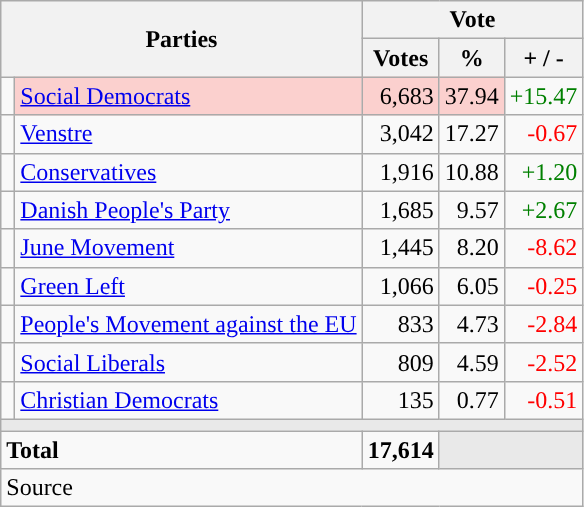<table class="wikitable" style="text-align:right;">
<tr>
<th style="text-align:centre;" rowspan="2" colspan="2" width="225">Parties</th>
<th colspan="3">Vote</th>
</tr>
<tr>
<th width="15">Votes</th>
<th width="15">%</th>
<th width="15">+ / -</th>
</tr>
<tr>
<td width="2" style="color:inherit;background:"></td>
<td bgcolor=#fbd0ce   align="left"><a href='#'>Social Democrats</a></td>
<td bgcolor=#fbd0ce>6,683</td>
<td bgcolor=#fbd0ce>37.94</td>
<td style=color:green;>+15.47</td>
</tr>
<tr>
<td width="2" style="color:inherit;background:"></td>
<td align="left"><a href='#'>Venstre</a></td>
<td>3,042</td>
<td>17.27</td>
<td style=color:red;>-0.67</td>
</tr>
<tr>
<td width="2" style="color:inherit;background:"></td>
<td align="left"><a href='#'>Conservatives</a></td>
<td>1,916</td>
<td>10.88</td>
<td style=color:green;>+1.20</td>
</tr>
<tr>
<td width="2" style="color:inherit;background:"></td>
<td align="left"><a href='#'>Danish People's Party</a></td>
<td>1,685</td>
<td>9.57</td>
<td style=color:green;>+2.67</td>
</tr>
<tr>
<td width="2" style="color:inherit;background:"></td>
<td align="left"><a href='#'>June Movement</a></td>
<td>1,445</td>
<td>8.20</td>
<td style=color:red;>-8.62</td>
</tr>
<tr>
<td width="2" style="color:inherit;background:"></td>
<td align="left"><a href='#'>Green Left</a></td>
<td>1,066</td>
<td>6.05</td>
<td style=color:red;>-0.25</td>
</tr>
<tr>
<td width="2" style="color:inherit;background:"></td>
<td align="left"><a href='#'>People's Movement against the EU</a></td>
<td>833</td>
<td>4.73</td>
<td style=color:red;>-2.84</td>
</tr>
<tr>
<td width="2" style="color:inherit;background:"></td>
<td align="left"><a href='#'>Social Liberals</a></td>
<td>809</td>
<td>4.59</td>
<td style=color:red;>-2.52</td>
</tr>
<tr>
<td width="2" style="color:inherit;background:"></td>
<td align="left"><a href='#'>Christian Democrats</a></td>
<td>135</td>
<td>0.77</td>
<td style=color:red;>-0.51</td>
</tr>
<tr>
<td colspan="7" bgcolor="#E9E9E9"></td>
</tr>
<tr>
<td align="left" colspan="2"><strong>Total</strong></td>
<td><strong>17,614</strong></td>
<td bgcolor="#E9E9E9" colspan="2"></td>
</tr>
<tr>
<td align="left" colspan="6">Source</td>
</tr>
</table>
